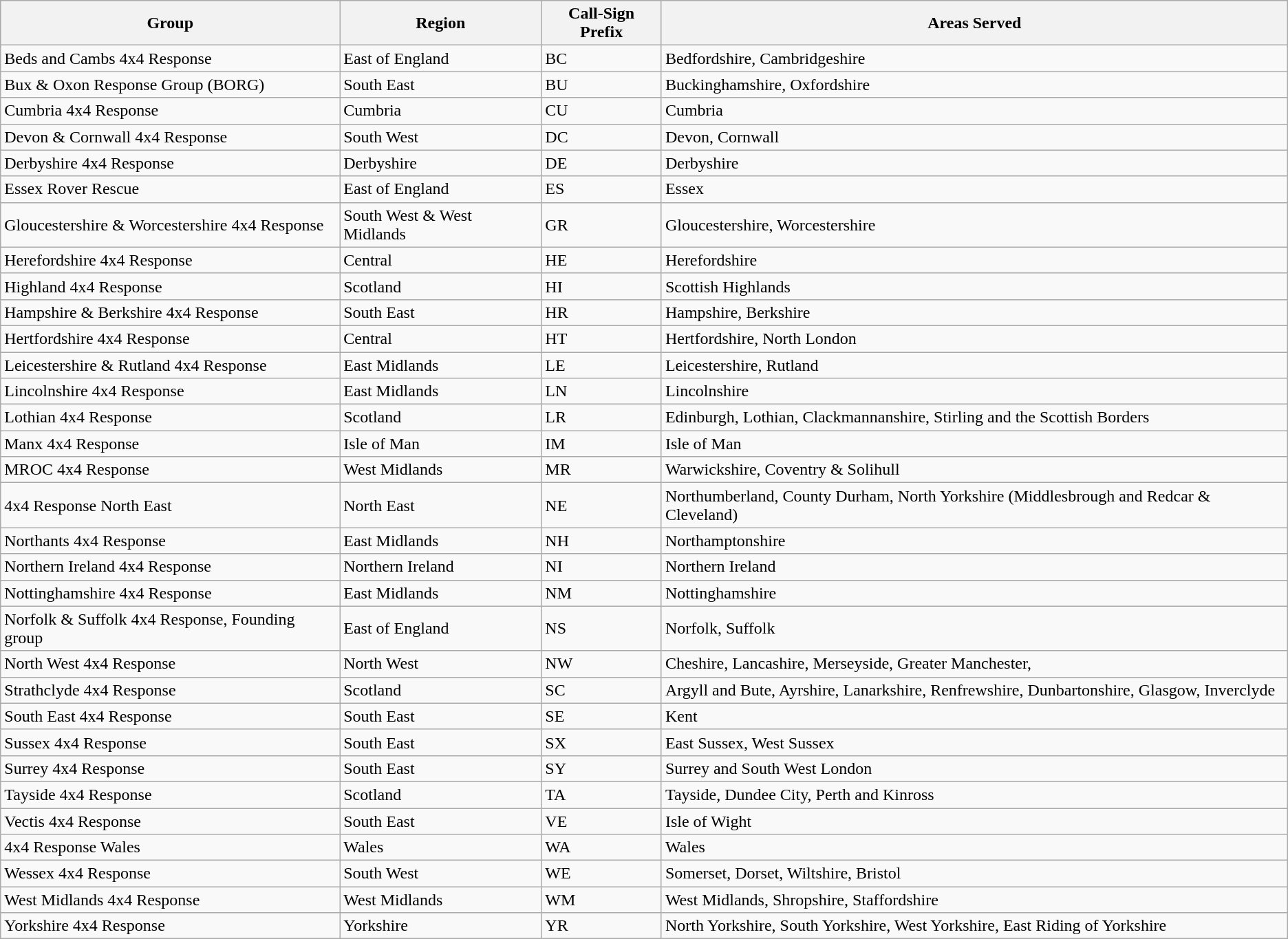<table class="wikitable">
<tr>
<th>Group</th>
<th>Region</th>
<th>Call-Sign Prefix</th>
<th>Areas Served</th>
</tr>
<tr>
<td>Beds and Cambs 4x4 Response</td>
<td>East of England</td>
<td>BC</td>
<td>Bedfordshire, Cambridgeshire</td>
</tr>
<tr>
<td>Bux & Oxon Response Group (BORG)</td>
<td>South East</td>
<td>BU</td>
<td>Buckinghamshire, Oxfordshire</td>
</tr>
<tr>
<td>Cumbria 4x4 Response</td>
<td>Cumbria</td>
<td>CU</td>
<td>Cumbria</td>
</tr>
<tr>
<td>Devon & Cornwall 4x4 Response</td>
<td>South West</td>
<td>DC</td>
<td>Devon, Cornwall</td>
</tr>
<tr>
<td>Derbyshire 4x4 Response</td>
<td>Derbyshire</td>
<td>DE</td>
<td>Derbyshire</td>
</tr>
<tr>
<td>Essex Rover Rescue</td>
<td>East of England</td>
<td>ES</td>
<td>Essex</td>
</tr>
<tr>
<td>Gloucestershire & Worcestershire 4x4 Response</td>
<td>South West & West Midlands</td>
<td>GR</td>
<td>Gloucestershire, Worcestershire</td>
</tr>
<tr>
<td>Herefordshire 4x4 Response</td>
<td>Central</td>
<td>HE</td>
<td>Herefordshire</td>
</tr>
<tr>
<td>Highland 4x4 Response</td>
<td>Scotland</td>
<td>HI</td>
<td>Scottish Highlands</td>
</tr>
<tr>
<td>Hampshire & Berkshire 4x4 Response</td>
<td>South East</td>
<td>HR</td>
<td>Hampshire, Berkshire</td>
</tr>
<tr>
<td>Hertfordshire 4x4 Response</td>
<td>Central</td>
<td>HT</td>
<td>Hertfordshire, North London</td>
</tr>
<tr>
<td>Leicestershire & Rutland 4x4 Response</td>
<td>East Midlands</td>
<td>LE</td>
<td>Leicestershire, Rutland</td>
</tr>
<tr>
<td>Lincolnshire 4x4 Response</td>
<td>East Midlands</td>
<td>LN</td>
<td>Lincolnshire</td>
</tr>
<tr>
<td>Lothian 4x4 Response</td>
<td>Scotland</td>
<td>LR</td>
<td>Edinburgh, Lothian, Clackmannanshire, Stirling and the Scottish Borders</td>
</tr>
<tr>
<td>Manx 4x4 Response</td>
<td>Isle of Man</td>
<td>IM</td>
<td>Isle of Man</td>
</tr>
<tr>
<td>MROC 4x4 Response</td>
<td>West Midlands</td>
<td>MR</td>
<td>Warwickshire, Coventry & Solihull</td>
</tr>
<tr>
<td>4x4 Response North East</td>
<td>North East</td>
<td>NE</td>
<td>Northumberland, County Durham, North Yorkshire (Middlesbrough and Redcar & Cleveland)</td>
</tr>
<tr>
<td>Northants 4x4 Response</td>
<td>East Midlands</td>
<td>NH</td>
<td>Northamptonshire</td>
</tr>
<tr>
<td>Northern Ireland 4x4 Response</td>
<td>Northern Ireland</td>
<td>NI</td>
<td>Northern Ireland</td>
</tr>
<tr>
<td>Nottinghamshire 4x4 Response</td>
<td>East Midlands</td>
<td>NM</td>
<td>Nottinghamshire</td>
</tr>
<tr>
<td>Norfolk & Suffolk 4x4 Response,     Founding group</td>
<td>East of England</td>
<td>NS</td>
<td>Norfolk, Suffolk</td>
</tr>
<tr>
<td>North West 4x4 Response</td>
<td>North West</td>
<td>NW</td>
<td>Cheshire, Lancashire, Merseyside, Greater Manchester,</td>
</tr>
<tr |->
<td>Strathclyde 4x4 Response</td>
<td>Scotland</td>
<td>SC</td>
<td>Argyll and Bute, Ayrshire, Lanarkshire, Renfrewshire, Dunbartonshire, Glasgow, Inverclyde</td>
</tr>
<tr>
<td>South East 4x4 Response</td>
<td>South East</td>
<td>SE</td>
<td>Kent</td>
</tr>
<tr>
<td>Sussex 4x4 Response</td>
<td>South East</td>
<td>SX</td>
<td>East Sussex, West Sussex</td>
</tr>
<tr>
<td>Surrey 4x4 Response</td>
<td>South East</td>
<td>SY</td>
<td>Surrey and South West London</td>
</tr>
<tr>
<td>Tayside 4x4 Response</td>
<td>Scotland</td>
<td>TA</td>
<td>Tayside, Dundee City, Perth and Kinross</td>
</tr>
<tr>
<td>Vectis 4x4 Response</td>
<td>South East</td>
<td>VE</td>
<td>Isle of Wight</td>
</tr>
<tr>
<td>4x4 Response Wales</td>
<td>Wales</td>
<td>WA</td>
<td>Wales</td>
</tr>
<tr>
<td>Wessex 4x4 Response</td>
<td>South West</td>
<td>WE</td>
<td>Somerset, Dorset, Wiltshire, Bristol</td>
</tr>
<tr>
<td>West Midlands 4x4 Response</td>
<td>West Midlands</td>
<td>WM</td>
<td>West Midlands, Shropshire, Staffordshire</td>
</tr>
<tr>
<td>Yorkshire 4x4 Response</td>
<td>Yorkshire</td>
<td>YR</td>
<td>North Yorkshire, South Yorkshire, West Yorkshire, East Riding of Yorkshire</td>
</tr>
</table>
